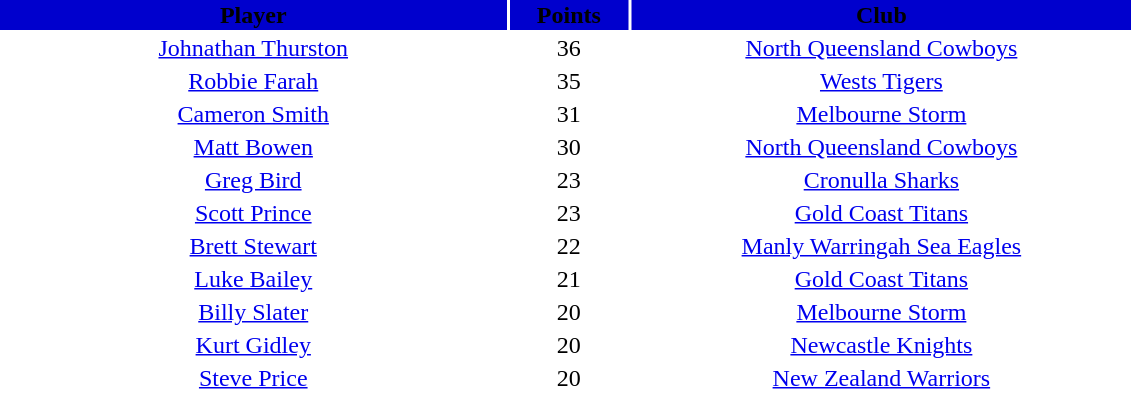<table width=60%>
<tr bgcolor=#0000CD>
<th width=45%>Player</th>
<th !width=10%>Points</th>
<th !width=45%>Club</th>
</tr>
<tr bgcolor=#FFFFFF>
<td align=center><a href='#'>Johnathan Thurston</a></td>
<td align=center>36</td>
<td align=center><a href='#'>North Queensland Cowboys</a></td>
</tr>
<tr bgcolor=#FFFFFF>
<td align=center><a href='#'>Robbie Farah</a></td>
<td align=center>35</td>
<td align=center><a href='#'>Wests Tigers</a></td>
</tr>
<tr bgcolor=#FFFFFF>
<td align=center><a href='#'>Cameron Smith</a></td>
<td align=center>31</td>
<td align=center><a href='#'>Melbourne Storm</a></td>
</tr>
<tr bgcolor=#FFFFFF>
<td align=center><a href='#'>Matt Bowen</a></td>
<td align=center>30</td>
<td align=center><a href='#'>North Queensland Cowboys</a></td>
</tr>
<tr bgcolor=#FFFFFF>
<td align=center><a href='#'>Greg Bird</a></td>
<td align=center>23</td>
<td align=center><a href='#'>Cronulla Sharks</a></td>
</tr>
<tr bgcolor=#FFFFFF>
<td align=center><a href='#'>Scott Prince</a></td>
<td align=center>23</td>
<td align=center><a href='#'>Gold Coast Titans</a></td>
</tr>
<tr bgcolor=#FFFFFF>
<td align=center><a href='#'>Brett Stewart</a></td>
<td align=center>22</td>
<td align=center><a href='#'>Manly Warringah Sea Eagles</a></td>
</tr>
<tr bgcolor=#FFFFFF>
<td align=center><a href='#'>Luke Bailey</a></td>
<td align=center>21</td>
<td align=center><a href='#'>Gold Coast Titans</a></td>
</tr>
<tr bgcolor=#FFFFFF>
<td align=center><a href='#'>Billy Slater</a></td>
<td align=center>20</td>
<td align=center><a href='#'>Melbourne Storm</a></td>
</tr>
<tr bgcolor=#FFFFFF>
<td align=center><a href='#'>Kurt Gidley</a></td>
<td align=center>20</td>
<td align=center><a href='#'>Newcastle Knights</a></td>
</tr>
<tr bgcolor=#FFFFFF>
<td align=center><a href='#'>Steve Price</a></td>
<td align=center>20</td>
<td align=center><a href='#'>New Zealand Warriors</a></td>
</tr>
</table>
